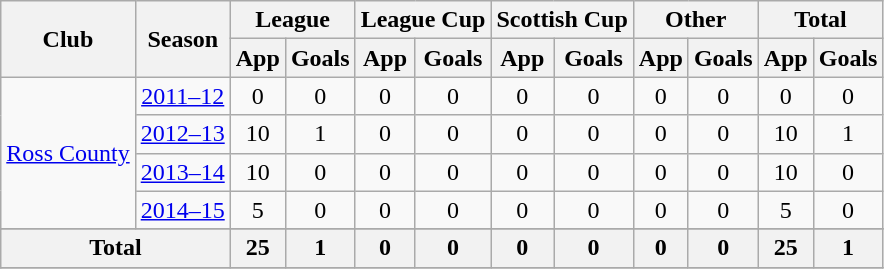<table class="wikitable">
<tr>
<th rowspan=2>Club</th>
<th rowspan=2>Season</th>
<th colspan=2>League</th>
<th colspan=2>League Cup</th>
<th colspan=2>Scottish Cup</th>
<th colspan=2>Other</th>
<th colspan=2>Total</th>
</tr>
<tr>
<th>App</th>
<th>Goals</th>
<th>App</th>
<th>Goals</th>
<th>App</th>
<th>Goals</th>
<th>App</th>
<th>Goals</th>
<th>App</th>
<th>Goals</th>
</tr>
<tr align=center>
<td rowspan=4><a href='#'>Ross County</a></td>
<td><a href='#'>2011–12</a></td>
<td>0</td>
<td>0</td>
<td>0</td>
<td>0</td>
<td>0</td>
<td>0</td>
<td>0</td>
<td>0</td>
<td>0</td>
<td>0</td>
</tr>
<tr align=center>
<td><a href='#'>2012–13</a></td>
<td>10</td>
<td>1</td>
<td>0</td>
<td>0</td>
<td>0</td>
<td>0</td>
<td>0</td>
<td>0</td>
<td>10</td>
<td>1</td>
</tr>
<tr align=center>
<td><a href='#'>2013–14</a></td>
<td>10</td>
<td>0</td>
<td>0</td>
<td>0</td>
<td>0</td>
<td>0</td>
<td>0</td>
<td>0</td>
<td>10</td>
<td>0</td>
</tr>
<tr align=center>
<td><a href='#'>2014–15</a></td>
<td>5</td>
<td>0</td>
<td>0</td>
<td>0</td>
<td>0</td>
<td>0</td>
<td>0</td>
<td>0</td>
<td>5</td>
<td>0</td>
</tr>
<tr align=center>
</tr>
<tr align=center>
<th colspan=2>Total</th>
<th>25</th>
<th>1</th>
<th>0</th>
<th>0</th>
<th>0</th>
<th>0</th>
<th>0</th>
<th>0</th>
<th>25</th>
<th>1</th>
</tr>
<tr>
</tr>
</table>
